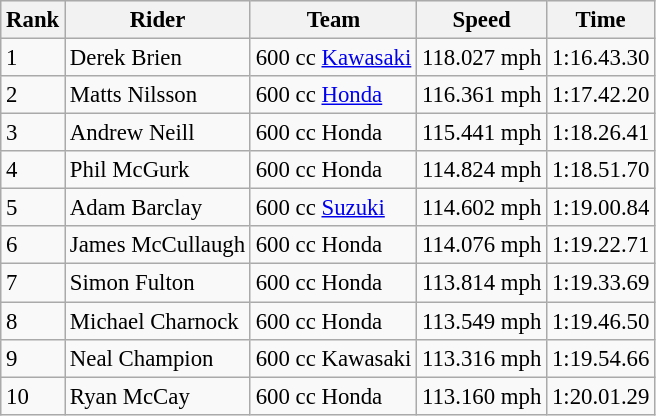<table class="wikitable" style="font-size: 95%;">
<tr style="background:#efefef;">
<th>Rank</th>
<th>Rider</th>
<th>Team</th>
<th>Speed</th>
<th>Time</th>
</tr>
<tr>
<td>1</td>
<td> Derek Brien</td>
<td>600 cc <a href='#'>Kawasaki</a></td>
<td>118.027 mph</td>
<td>1:16.43.30</td>
</tr>
<tr>
<td>2</td>
<td> Matts Nilsson</td>
<td>600 cc <a href='#'>Honda</a></td>
<td>116.361 mph</td>
<td>1:17.42.20</td>
</tr>
<tr>
<td>3</td>
<td> Andrew Neill</td>
<td>600 cc Honda</td>
<td>115.441 mph</td>
<td>1:18.26.41</td>
</tr>
<tr>
<td>4</td>
<td> Phil McGurk</td>
<td>600 cc Honda</td>
<td>114.824 mph</td>
<td>1:18.51.70</td>
</tr>
<tr>
<td>5</td>
<td> Adam Barclay</td>
<td>600 cc  <a href='#'>Suzuki</a></td>
<td>114.602 mph</td>
<td>1:19.00.84</td>
</tr>
<tr>
<td>6</td>
<td> James McCullaugh</td>
<td>600 cc Honda</td>
<td>114.076 mph</td>
<td>1:19.22.71</td>
</tr>
<tr>
<td>7</td>
<td> Simon Fulton</td>
<td>600 cc Honda</td>
<td>113.814 mph</td>
<td>1:19.33.69</td>
</tr>
<tr>
<td>8</td>
<td> Michael Charnock</td>
<td>600 cc Honda</td>
<td>113.549 mph</td>
<td>1:19.46.50</td>
</tr>
<tr>
<td>9</td>
<td> Neal Champion</td>
<td>600 cc Kawasaki</td>
<td>113.316 mph</td>
<td>1:19.54.66</td>
</tr>
<tr>
<td>10</td>
<td> Ryan McCay</td>
<td>600 cc Honda</td>
<td>113.160 mph</td>
<td>1:20.01.29</td>
</tr>
</table>
